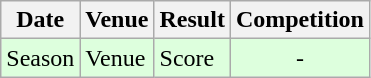<table class="wikitable">
<tr>
<th>Date</th>
<th>Venue</th>
<th>Result</th>
<th>Competition</th>
</tr>
<tr style="background: #ddffdd;">
<td>Season</td>
<td>Venue</td>
<td>Score</td>
<td align="center">-</td>
</tr>
</table>
